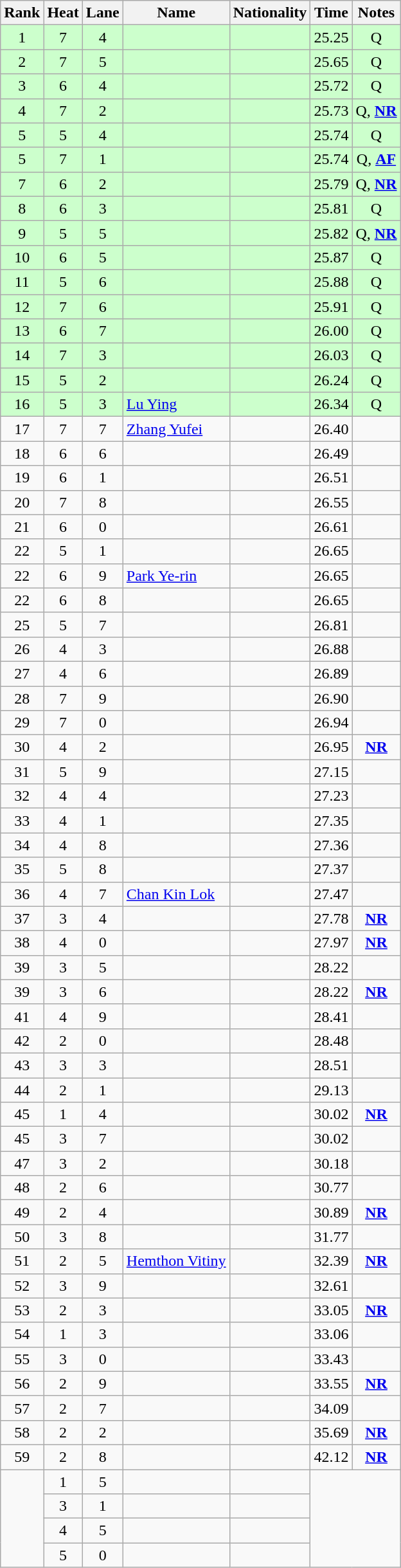<table class="wikitable sortable" style="text-align:center">
<tr>
<th>Rank</th>
<th>Heat</th>
<th>Lane</th>
<th>Name</th>
<th>Nationality</th>
<th>Time</th>
<th>Notes</th>
</tr>
<tr bgcolor=ccffcc>
<td>1</td>
<td>7</td>
<td>4</td>
<td align=left></td>
<td align=left></td>
<td>25.25</td>
<td>Q</td>
</tr>
<tr bgcolor=ccffcc>
<td>2</td>
<td>7</td>
<td>5</td>
<td align=left></td>
<td align=left></td>
<td>25.65</td>
<td>Q</td>
</tr>
<tr bgcolor=ccffcc>
<td>3</td>
<td>6</td>
<td>4</td>
<td align=left></td>
<td align=left></td>
<td>25.72</td>
<td>Q</td>
</tr>
<tr bgcolor=ccffcc>
<td>4</td>
<td>7</td>
<td>2</td>
<td align=left></td>
<td align=left></td>
<td>25.73</td>
<td>Q, <strong><a href='#'>NR</a></strong></td>
</tr>
<tr bgcolor=ccffcc>
<td>5</td>
<td>5</td>
<td>4</td>
<td align=left></td>
<td align=left></td>
<td>25.74</td>
<td>Q</td>
</tr>
<tr bgcolor=ccffcc>
<td>5</td>
<td>7</td>
<td>1</td>
<td align=left></td>
<td align=left></td>
<td>25.74</td>
<td>Q, <strong><a href='#'>AF</a></strong></td>
</tr>
<tr bgcolor=ccffcc>
<td>7</td>
<td>6</td>
<td>2</td>
<td align=left></td>
<td align=left></td>
<td>25.79</td>
<td>Q, <strong><a href='#'>NR</a></strong></td>
</tr>
<tr bgcolor=ccffcc>
<td>8</td>
<td>6</td>
<td>3</td>
<td align=left></td>
<td align=left></td>
<td>25.81</td>
<td>Q</td>
</tr>
<tr bgcolor=ccffcc>
<td>9</td>
<td>5</td>
<td>5</td>
<td align=left></td>
<td align=left></td>
<td>25.82</td>
<td>Q, <strong><a href='#'>NR</a></strong></td>
</tr>
<tr bgcolor=ccffcc>
<td>10</td>
<td>6</td>
<td>5</td>
<td align=left></td>
<td align=left></td>
<td>25.87</td>
<td>Q</td>
</tr>
<tr bgcolor=ccffcc>
<td>11</td>
<td>5</td>
<td>6</td>
<td align=left></td>
<td align=left></td>
<td>25.88</td>
<td>Q</td>
</tr>
<tr bgcolor=ccffcc>
<td>12</td>
<td>7</td>
<td>6</td>
<td align=left></td>
<td align=left></td>
<td>25.91</td>
<td>Q</td>
</tr>
<tr bgcolor=ccffcc>
<td>13</td>
<td>6</td>
<td>7</td>
<td align=left></td>
<td align=left></td>
<td>26.00</td>
<td>Q</td>
</tr>
<tr bgcolor=ccffcc>
<td>14</td>
<td>7</td>
<td>3</td>
<td align=left></td>
<td align=left></td>
<td>26.03</td>
<td>Q</td>
</tr>
<tr bgcolor=ccffcc>
<td>15</td>
<td>5</td>
<td>2</td>
<td align=left></td>
<td align=left></td>
<td>26.24</td>
<td>Q</td>
</tr>
<tr bgcolor=ccffcc>
<td>16</td>
<td>5</td>
<td>3</td>
<td align=left><a href='#'>Lu Ying</a></td>
<td align=left></td>
<td>26.34</td>
<td>Q</td>
</tr>
<tr>
<td>17</td>
<td>7</td>
<td>7</td>
<td align=left><a href='#'>Zhang Yufei</a></td>
<td align=left></td>
<td>26.40</td>
<td></td>
</tr>
<tr>
<td>18</td>
<td>6</td>
<td>6</td>
<td align=left></td>
<td align=left></td>
<td>26.49</td>
<td></td>
</tr>
<tr>
<td>19</td>
<td>6</td>
<td>1</td>
<td align=left></td>
<td align=left></td>
<td>26.51</td>
<td></td>
</tr>
<tr>
<td>20</td>
<td>7</td>
<td>8</td>
<td align=left></td>
<td align=left></td>
<td>26.55</td>
<td></td>
</tr>
<tr>
<td>21</td>
<td>6</td>
<td>0</td>
<td align=left></td>
<td align=left></td>
<td>26.61</td>
<td></td>
</tr>
<tr>
<td>22</td>
<td>5</td>
<td>1</td>
<td align=left></td>
<td align=left></td>
<td>26.65</td>
<td></td>
</tr>
<tr>
<td>22</td>
<td>6</td>
<td>9</td>
<td align=left><a href='#'>Park Ye-rin</a></td>
<td align=left></td>
<td>26.65</td>
<td></td>
</tr>
<tr>
<td>22</td>
<td>6</td>
<td>8</td>
<td align=left></td>
<td align=left></td>
<td>26.65</td>
<td></td>
</tr>
<tr>
<td>25</td>
<td>5</td>
<td>7</td>
<td align=left></td>
<td align=left></td>
<td>26.81</td>
<td></td>
</tr>
<tr>
<td>26</td>
<td>4</td>
<td>3</td>
<td align=left></td>
<td align=left></td>
<td>26.88</td>
<td></td>
</tr>
<tr>
<td>27</td>
<td>4</td>
<td>6</td>
<td align=left></td>
<td align=left></td>
<td>26.89</td>
<td></td>
</tr>
<tr>
<td>28</td>
<td>7</td>
<td>9</td>
<td align=left></td>
<td align=left></td>
<td>26.90</td>
<td></td>
</tr>
<tr>
<td>29</td>
<td>7</td>
<td>0</td>
<td align=left></td>
<td align=left></td>
<td>26.94</td>
<td></td>
</tr>
<tr>
<td>30</td>
<td>4</td>
<td>2</td>
<td align=left></td>
<td align=left></td>
<td>26.95</td>
<td><strong><a href='#'>NR</a></strong></td>
</tr>
<tr>
<td>31</td>
<td>5</td>
<td>9</td>
<td align=left></td>
<td align=left></td>
<td>27.15</td>
<td></td>
</tr>
<tr>
<td>32</td>
<td>4</td>
<td>4</td>
<td align=left></td>
<td align=left></td>
<td>27.23</td>
<td></td>
</tr>
<tr>
<td>33</td>
<td>4</td>
<td>1</td>
<td align=left></td>
<td align=left></td>
<td>27.35</td>
<td></td>
</tr>
<tr>
<td>34</td>
<td>4</td>
<td>8</td>
<td align=left></td>
<td align=left></td>
<td>27.36</td>
<td></td>
</tr>
<tr>
<td>35</td>
<td>5</td>
<td>8</td>
<td align=left></td>
<td align=left></td>
<td>27.37</td>
<td></td>
</tr>
<tr>
<td>36</td>
<td>4</td>
<td>7</td>
<td align=left><a href='#'>Chan Kin Lok</a></td>
<td align=left></td>
<td>27.47</td>
<td></td>
</tr>
<tr>
<td>37</td>
<td>3</td>
<td>4</td>
<td align=left></td>
<td align=left></td>
<td>27.78</td>
<td><strong><a href='#'>NR</a></strong></td>
</tr>
<tr>
<td>38</td>
<td>4</td>
<td>0</td>
<td align=left></td>
<td align=left></td>
<td>27.97</td>
<td><strong><a href='#'>NR</a></strong></td>
</tr>
<tr>
<td>39</td>
<td>3</td>
<td>5</td>
<td align=left></td>
<td align=left></td>
<td>28.22</td>
<td></td>
</tr>
<tr>
<td>39</td>
<td>3</td>
<td>6</td>
<td align=left></td>
<td align=left></td>
<td>28.22</td>
<td><strong><a href='#'>NR</a></strong></td>
</tr>
<tr>
<td>41</td>
<td>4</td>
<td>9</td>
<td align=left></td>
<td align=left></td>
<td>28.41</td>
<td></td>
</tr>
<tr>
<td>42</td>
<td>2</td>
<td>0</td>
<td align=left></td>
<td align=left></td>
<td>28.48</td>
<td></td>
</tr>
<tr>
<td>43</td>
<td>3</td>
<td>3</td>
<td align=left></td>
<td align=left></td>
<td>28.51</td>
<td></td>
</tr>
<tr>
<td>44</td>
<td>2</td>
<td>1</td>
<td align=left></td>
<td align=left></td>
<td>29.13</td>
<td></td>
</tr>
<tr>
<td>45</td>
<td>1</td>
<td>4</td>
<td align=left></td>
<td align=left></td>
<td>30.02</td>
<td><strong><a href='#'>NR</a></strong></td>
</tr>
<tr>
<td>45</td>
<td>3</td>
<td>7</td>
<td align=left></td>
<td align=left></td>
<td>30.02</td>
<td></td>
</tr>
<tr>
<td>47</td>
<td>3</td>
<td>2</td>
<td align=left></td>
<td align=left></td>
<td>30.18</td>
<td></td>
</tr>
<tr>
<td>48</td>
<td>2</td>
<td>6</td>
<td align=left></td>
<td align=left></td>
<td>30.77</td>
<td></td>
</tr>
<tr>
<td>49</td>
<td>2</td>
<td>4</td>
<td align=left></td>
<td align=left></td>
<td>30.89</td>
<td><strong><a href='#'>NR</a></strong></td>
</tr>
<tr>
<td>50</td>
<td>3</td>
<td>8</td>
<td align=left></td>
<td align=left></td>
<td>31.77</td>
<td></td>
</tr>
<tr>
<td>51</td>
<td>2</td>
<td>5</td>
<td align=left><a href='#'>Hemthon Vitiny</a></td>
<td align=left></td>
<td>32.39</td>
<td><strong><a href='#'>NR</a></strong></td>
</tr>
<tr>
<td>52</td>
<td>3</td>
<td>9</td>
<td align=left></td>
<td align=left></td>
<td>32.61</td>
<td></td>
</tr>
<tr>
<td>53</td>
<td>2</td>
<td>3</td>
<td align=left></td>
<td align=left></td>
<td>33.05</td>
<td><strong><a href='#'>NR</a></strong></td>
</tr>
<tr>
<td>54</td>
<td>1</td>
<td>3</td>
<td align=left></td>
<td align=left></td>
<td>33.06</td>
<td></td>
</tr>
<tr>
<td>55</td>
<td>3</td>
<td>0</td>
<td align=left></td>
<td align=left></td>
<td>33.43</td>
<td></td>
</tr>
<tr>
<td>56</td>
<td>2</td>
<td>9</td>
<td align=left></td>
<td align=left></td>
<td>33.55</td>
<td><strong><a href='#'>NR</a></strong></td>
</tr>
<tr>
<td>57</td>
<td>2</td>
<td>7</td>
<td align=left></td>
<td align=left></td>
<td>34.09</td>
<td></td>
</tr>
<tr>
<td>58</td>
<td>2</td>
<td>2</td>
<td align=left></td>
<td align=left></td>
<td>35.69</td>
<td><strong><a href='#'>NR</a></strong></td>
</tr>
<tr>
<td>59</td>
<td>2</td>
<td>8</td>
<td align=left></td>
<td align=left></td>
<td>42.12</td>
<td><strong><a href='#'>NR</a></strong></td>
</tr>
<tr>
<td rowspan=4></td>
<td>1</td>
<td>5</td>
<td align=left></td>
<td align=left></td>
<td rowspan=4 colspan=2></td>
</tr>
<tr>
<td>3</td>
<td>1</td>
<td align=left></td>
<td align=left></td>
</tr>
<tr>
<td>4</td>
<td>5</td>
<td align=left></td>
<td align=left></td>
</tr>
<tr>
<td>5</td>
<td>0</td>
<td align=left></td>
<td align=left></td>
</tr>
</table>
